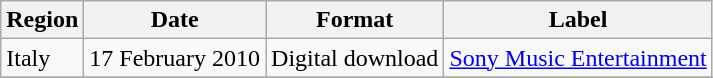<table class=wikitable>
<tr>
<th scope="col">Region</th>
<th scope="col">Date</th>
<th scope="col">Format</th>
<th scope="col">Label</th>
</tr>
<tr>
<td>Italy</td>
<td>17 February 2010</td>
<td>Digital download</td>
<td><a href='#'>Sony Music Entertainment</a></td>
</tr>
<tr>
</tr>
</table>
